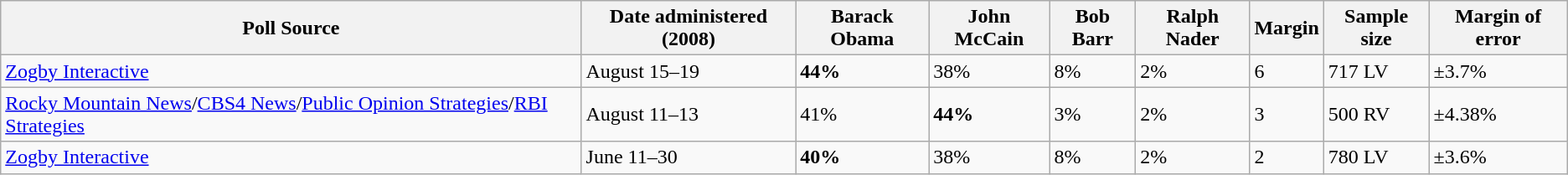<table class="wikitable collapsible">
<tr>
<th>Poll Source</th>
<th>Date administered (2008)</th>
<th>Barack Obama</th>
<th>John McCain</th>
<th>Bob Barr</th>
<th>Ralph Nader</th>
<th>Margin</th>
<th>Sample size</th>
<th>Margin of error</th>
</tr>
<tr>
<td><a href='#'>Zogby Interactive</a></td>
<td>August 15–19</td>
<td><strong>44%</strong></td>
<td>38%</td>
<td>8%</td>
<td>2%</td>
<td>6</td>
<td>717 LV</td>
<td>±3.7%</td>
</tr>
<tr>
<td><a href='#'>Rocky Mountain News</a>/<a href='#'>CBS4 News</a>/<a href='#'>Public Opinion Strategies</a>/<a href='#'>RBI Strategies</a></td>
<td>August 11–13</td>
<td>41%</td>
<td><strong>44%</strong></td>
<td>3%</td>
<td>2%</td>
<td>3</td>
<td>500 RV</td>
<td>±4.38%</td>
</tr>
<tr>
<td><a href='#'>Zogby Interactive</a></td>
<td>June 11–30</td>
<td><strong>40%</strong></td>
<td>38%</td>
<td>8%</td>
<td>2%</td>
<td>2</td>
<td>780 LV</td>
<td>±3.6%</td>
</tr>
</table>
